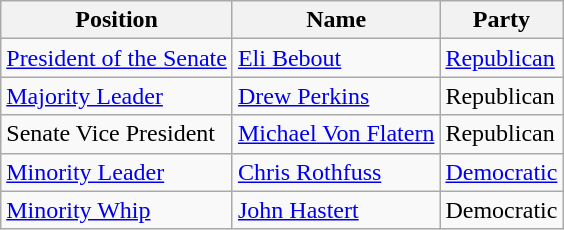<table class=wikitable>
<tr>
<th>Position</th>
<th>Name</th>
<th>Party</th>
</tr>
<tr>
<td><a href='#'>President of the Senate</a></td>
<td><a href='#'>Eli Bebout</a></td>
<td><a href='#'>Republican</a></td>
</tr>
<tr>
<td><a href='#'>Majority Leader</a></td>
<td><a href='#'>Drew Perkins</a></td>
<td>Republican</td>
</tr>
<tr>
<td>Senate Vice President</td>
<td><a href='#'>Michael Von Flatern</a></td>
<td>Republican</td>
</tr>
<tr>
<td><a href='#'>Minority Leader</a></td>
<td><a href='#'>Chris Rothfuss</a></td>
<td><a href='#'>Democratic</a></td>
</tr>
<tr>
<td><a href='#'>Minority Whip</a></td>
<td><a href='#'>John Hastert</a></td>
<td>Democratic</td>
</tr>
</table>
